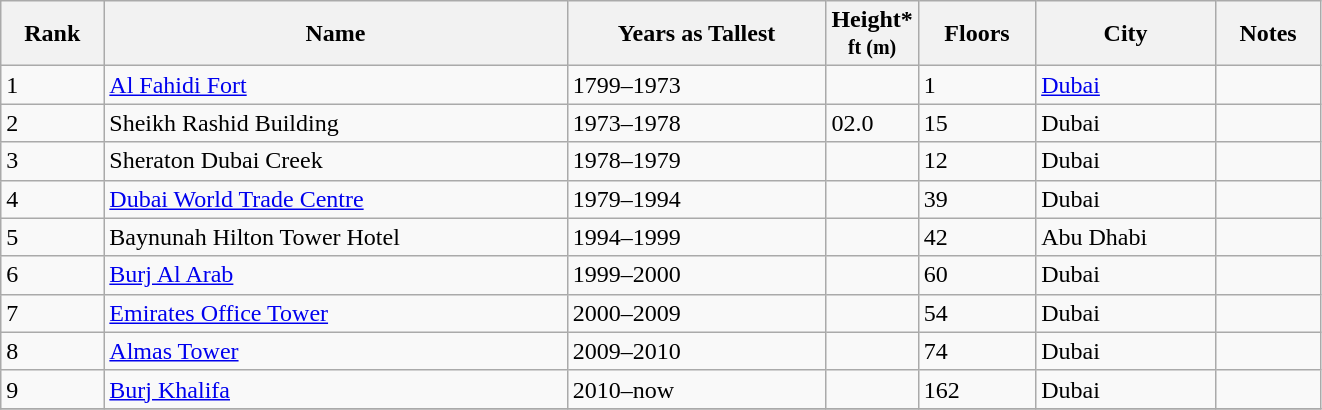<table class="wikitable sortable">
<tr>
<th scope="col">Rank</th>
<th scope="col">Name</th>
<th scope="col">Years as Tallest</th>
<th style="width:7%;">Height*<br><small>ft (m)</small></th>
<th scope="col">Floors</th>
<th scope="col">City</th>
<th class="unsortable">Notes</th>
</tr>
<tr>
<td>1</td>
<td><a href='#'>Al Fahidi Fort</a></td>
<td>1799–1973</td>
<td></td>
<td>1</td>
<td><a href='#'>Dubai</a></td>
<td></td>
</tr>
<tr>
<td>2</td>
<td>Sheikh Rashid Building</td>
<td>1973–1978</td>
<td><span>02.0</span></td>
<td>15</td>
<td>Dubai</td>
<td></td>
</tr>
<tr>
<td>3</td>
<td>Sheraton Dubai Creek</td>
<td>1978–1979</td>
<td></td>
<td>12</td>
<td>Dubai</td>
<td></td>
</tr>
<tr>
<td>4</td>
<td><a href='#'>Dubai World Trade Centre</a></td>
<td>1979–1994</td>
<td></td>
<td>39</td>
<td>Dubai</td>
<td></td>
</tr>
<tr>
<td>5</td>
<td>Baynunah Hilton Tower Hotel</td>
<td>1994–1999</td>
<td></td>
<td>42</td>
<td>Abu Dhabi</td>
<td></td>
</tr>
<tr>
<td>6</td>
<td><a href='#'>Burj Al Arab</a></td>
<td>1999–2000</td>
<td></td>
<td>60</td>
<td>Dubai</td>
<td></td>
</tr>
<tr>
<td>7</td>
<td><a href='#'>Emirates Office Tower</a></td>
<td>2000–2009</td>
<td></td>
<td>54</td>
<td>Dubai</td>
<td></td>
</tr>
<tr>
<td>8</td>
<td><a href='#'>Almas Tower</a></td>
<td>2009–2010</td>
<td></td>
<td>74</td>
<td>Dubai</td>
<td></td>
</tr>
<tr>
<td>9</td>
<td><a href='#'>Burj Khalifa</a></td>
<td>2010–now</td>
<td></td>
<td>162</td>
<td>Dubai</td>
<td></td>
</tr>
<tr>
</tr>
</table>
